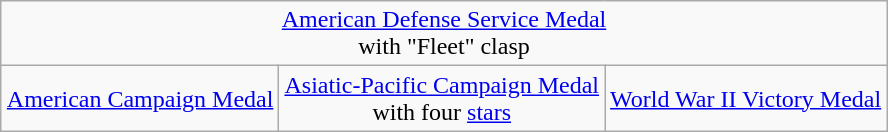<table class="wikitable" style="margin:1em auto; text-align:center;">
<tr>
<td colspan=3><a href='#'>American Defense Service Medal</a><br>with "Fleet" clasp</td>
</tr>
<tr>
<td><a href='#'>American Campaign Medal</a></td>
<td><a href='#'>Asiatic-Pacific Campaign Medal</a><br>with four <a href='#'>stars</a></td>
<td><a href='#'>World War II Victory Medal</a></td>
</tr>
</table>
